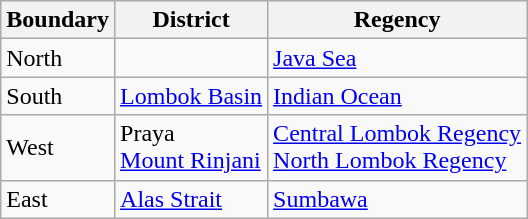<table class="wikitable">
<tr>
<th>Boundary</th>
<th>District</th>
<th>Regency</th>
</tr>
<tr>
<td>North</td>
<td></td>
<td><a href='#'>Java Sea</a></td>
</tr>
<tr>
<td>South</td>
<td><a href='#'>Lombok Basin</a></td>
<td><a href='#'>Indian Ocean</a></td>
</tr>
<tr>
<td>West</td>
<td>Praya<br><a href='#'>Mount Rinjani</a></td>
<td><a href='#'>Central Lombok Regency</a><br><a href='#'>North Lombok Regency</a></td>
</tr>
<tr>
<td>East</td>
<td><a href='#'>Alas Strait</a></td>
<td><a href='#'>Sumbawa</a></td>
</tr>
</table>
